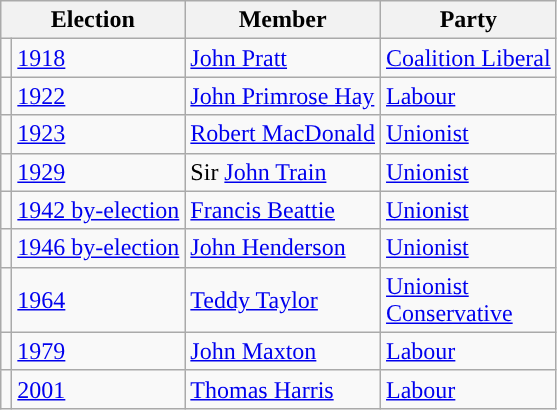<table class="wikitable">
<tr>
<th colspan="2">Election</th>
<th>Member</th>
<th>Party</th>
</tr>
<tr>
<td style="color:inherit;background-color: "></td>
<td><a href='#'>1918</a></td>
<td><a href='#'>John Pratt</a></td>
<td><a href='#'>Coalition Liberal</a></td>
</tr>
<tr>
<td style="color:inherit;background-color: "></td>
<td><a href='#'>1922</a></td>
<td><a href='#'>John Primrose Hay</a></td>
<td><a href='#'>Labour</a></td>
</tr>
<tr>
<td style="color:inherit;background-color: "></td>
<td><a href='#'>1923</a></td>
<td><a href='#'>Robert MacDonald</a></td>
<td><a href='#'>Unionist</a></td>
</tr>
<tr>
<td style="color:inherit;background-color: "></td>
<td><a href='#'>1929</a></td>
<td>Sir <a href='#'>John Train</a></td>
<td><a href='#'>Unionist</a></td>
</tr>
<tr>
<td style="color:inherit;background-color: "></td>
<td><a href='#'>1942 by-election</a></td>
<td><a href='#'>Francis Beattie</a></td>
<td><a href='#'>Unionist</a></td>
</tr>
<tr>
<td style="color:inherit;background-color: "></td>
<td><a href='#'>1946 by-election</a></td>
<td><a href='#'>John Henderson</a></td>
<td><a href='#'>Unionist</a></td>
</tr>
<tr>
<td style="color:inherit;background-color: "></td>
<td><a href='#'>1964</a></td>
<td><a href='#'>Teddy Taylor</a></td>
<td><a href='#'>Unionist</a><br><a href='#'>Conservative</a></td>
</tr>
<tr>
<td style="color:inherit;background-color: "></td>
<td><a href='#'>1979</a></td>
<td><a href='#'>John Maxton</a></td>
<td><a href='#'>Labour</a></td>
</tr>
<tr>
<td style="color:inherit;background-color: "></td>
<td><a href='#'>2001</a></td>
<td><a href='#'>Thomas Harris</a></td>
<td><a href='#'>Labour</a></td>
</tr>
</table>
